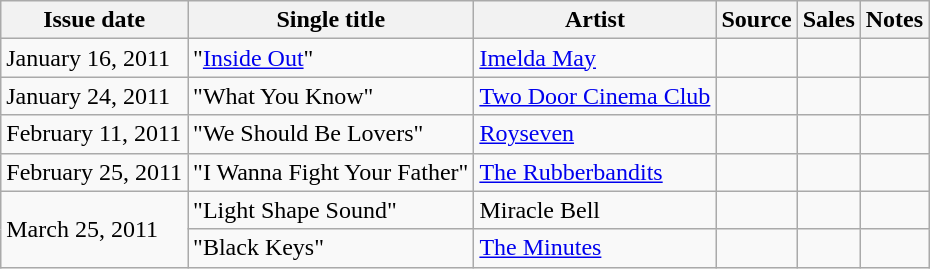<table class="wikitable">
<tr>
<th>Issue date</th>
<th>Single title</th>
<th>Artist</th>
<th>Source</th>
<th>Sales</th>
<th>Notes</th>
</tr>
<tr>
<td>January 16, 2011</td>
<td>"<a href='#'>Inside Out</a>"</td>
<td><a href='#'>Imelda May</a></td>
<td></td>
<td></td>
<td></td>
</tr>
<tr>
<td>January 24, 2011</td>
<td>"What You Know"</td>
<td><a href='#'>Two Door Cinema Club</a></td>
<td></td>
<td></td>
<td></td>
</tr>
<tr>
<td>February 11, 2011</td>
<td>"We Should Be Lovers"</td>
<td><a href='#'>Royseven</a></td>
<td></td>
<td></td>
<td></td>
</tr>
<tr>
<td>February 25, 2011</td>
<td>"I Wanna Fight Your Father"</td>
<td><a href='#'>The Rubberbandits</a></td>
<td></td>
<td></td>
<td></td>
</tr>
<tr>
<td rowspan="2">March 25, 2011</td>
<td>"Light Shape Sound"</td>
<td>Miracle Bell</td>
<td></td>
<td></td>
<td></td>
</tr>
<tr>
<td>"Black Keys"</td>
<td><a href='#'>The Minutes</a></td>
<td></td>
<td></td>
<td></td>
</tr>
</table>
